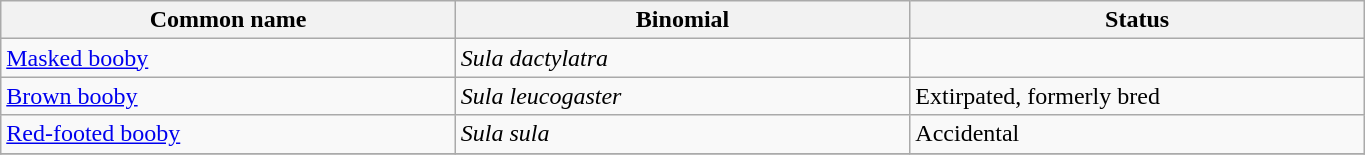<table width=72% class="wikitable">
<tr>
<th width=24%>Common name</th>
<th width=24%>Binomial</th>
<th width=24%>Status</th>
</tr>
<tr>
<td><a href='#'>Masked booby</a></td>
<td><em>Sula dactylatra</em></td>
<td></td>
</tr>
<tr>
<td><a href='#'>Brown booby</a></td>
<td><em>Sula leucogaster</em></td>
<td>Extirpated, formerly bred</td>
</tr>
<tr>
<td><a href='#'>Red-footed booby</a></td>
<td><em>Sula sula</em></td>
<td>Accidental</td>
</tr>
<tr>
</tr>
</table>
